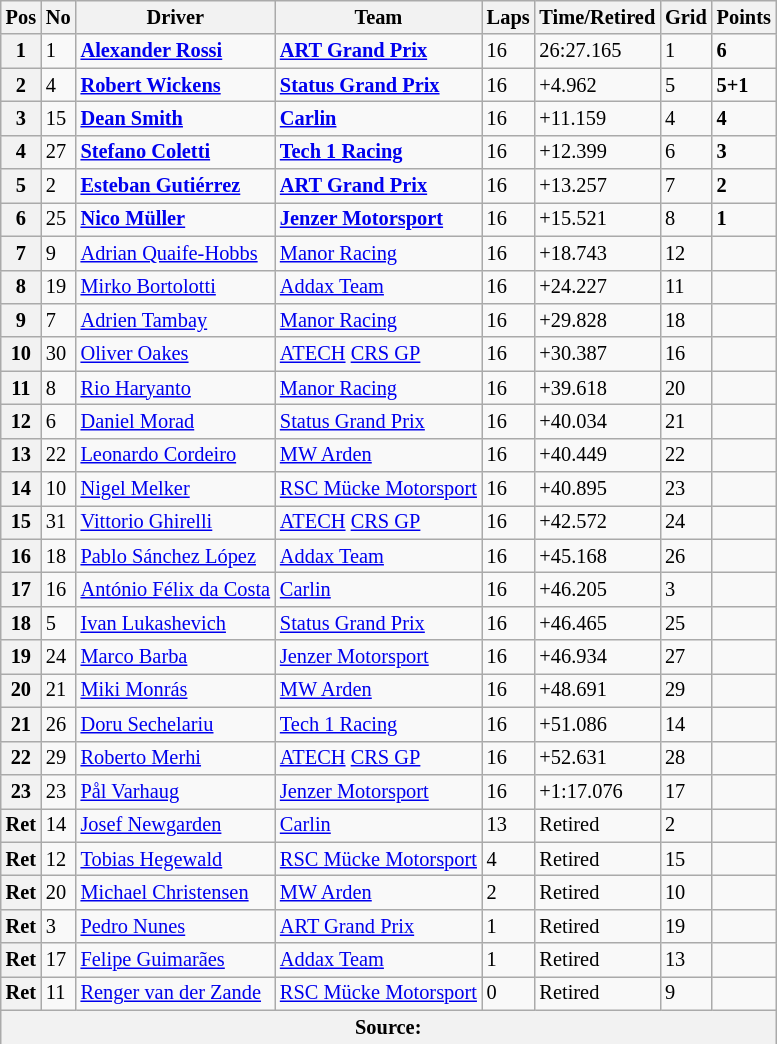<table class="wikitable" style="font-size:85%">
<tr>
<th>Pos</th>
<th>No</th>
<th>Driver</th>
<th>Team</th>
<th>Laps</th>
<th>Time/Retired</th>
<th>Grid</th>
<th>Points</th>
</tr>
<tr>
<th>1</th>
<td>1</td>
<td> <strong><a href='#'>Alexander Rossi</a></strong></td>
<td><strong><a href='#'>ART Grand Prix</a></strong></td>
<td>16</td>
<td>26:27.165</td>
<td>1</td>
<td><strong>6</strong></td>
</tr>
<tr>
<th>2</th>
<td>4</td>
<td> <strong><a href='#'>Robert Wickens</a></strong></td>
<td><strong><a href='#'>Status Grand Prix</a></strong></td>
<td>16</td>
<td>+4.962</td>
<td>5</td>
<td><strong>5+1</strong></td>
</tr>
<tr>
<th>3</th>
<td>15</td>
<td> <strong><a href='#'>Dean Smith</a></strong></td>
<td><strong><a href='#'>Carlin</a></strong></td>
<td>16</td>
<td>+11.159</td>
<td>4</td>
<td><strong>4</strong></td>
</tr>
<tr>
<th>4</th>
<td>27</td>
<td> <strong><a href='#'>Stefano Coletti</a></strong></td>
<td><strong><a href='#'>Tech 1 Racing</a></strong></td>
<td>16</td>
<td>+12.399</td>
<td>6</td>
<td><strong>3</strong></td>
</tr>
<tr>
<th>5</th>
<td>2</td>
<td> <strong><a href='#'>Esteban Gutiérrez</a></strong></td>
<td><strong><a href='#'>ART Grand Prix</a></strong></td>
<td>16</td>
<td>+13.257</td>
<td>7</td>
<td><strong>2</strong></td>
</tr>
<tr>
<th>6</th>
<td>25</td>
<td> <strong><a href='#'>Nico Müller</a></strong></td>
<td><strong><a href='#'>Jenzer Motorsport</a></strong></td>
<td>16</td>
<td>+15.521</td>
<td>8</td>
<td><strong>1</strong></td>
</tr>
<tr>
<th>7</th>
<td>9</td>
<td> <a href='#'>Adrian Quaife-Hobbs</a></td>
<td><a href='#'>Manor Racing</a></td>
<td>16</td>
<td>+18.743</td>
<td>12</td>
<td></td>
</tr>
<tr>
<th>8</th>
<td>19</td>
<td> <a href='#'>Mirko Bortolotti</a></td>
<td><a href='#'>Addax Team</a></td>
<td>16</td>
<td>+24.227</td>
<td>11</td>
<td></td>
</tr>
<tr>
<th>9</th>
<td>7</td>
<td> <a href='#'>Adrien Tambay</a></td>
<td><a href='#'>Manor Racing</a></td>
<td>16</td>
<td>+29.828</td>
<td>18</td>
<td></td>
</tr>
<tr>
<th>10</th>
<td>30</td>
<td> <a href='#'>Oliver Oakes</a></td>
<td><a href='#'>ATECH</a> <a href='#'>CRS GP</a></td>
<td>16</td>
<td>+30.387</td>
<td>16</td>
<td></td>
</tr>
<tr>
<th>11</th>
<td>8</td>
<td> <a href='#'>Rio Haryanto</a></td>
<td><a href='#'>Manor Racing</a></td>
<td>16</td>
<td>+39.618</td>
<td>20</td>
<td></td>
</tr>
<tr>
<th>12</th>
<td>6</td>
<td> <a href='#'>Daniel Morad</a></td>
<td><a href='#'>Status Grand Prix</a></td>
<td>16</td>
<td>+40.034</td>
<td>21</td>
<td></td>
</tr>
<tr>
<th>13</th>
<td>22</td>
<td> <a href='#'>Leonardo Cordeiro</a></td>
<td><a href='#'>MW Arden</a></td>
<td>16</td>
<td>+40.449</td>
<td>22</td>
<td></td>
</tr>
<tr>
<th>14</th>
<td>10</td>
<td> <a href='#'>Nigel Melker</a></td>
<td><a href='#'>RSC Mücke Motorsport</a></td>
<td>16</td>
<td>+40.895</td>
<td>23</td>
<td></td>
</tr>
<tr>
<th>15</th>
<td>31</td>
<td> <a href='#'>Vittorio Ghirelli</a></td>
<td><a href='#'>ATECH</a> <a href='#'>CRS GP</a></td>
<td>16</td>
<td>+42.572</td>
<td>24</td>
<td></td>
</tr>
<tr>
<th>16</th>
<td>18</td>
<td> <a href='#'>Pablo Sánchez López</a></td>
<td><a href='#'>Addax Team</a></td>
<td>16</td>
<td>+45.168</td>
<td>26</td>
<td></td>
</tr>
<tr>
<th>17</th>
<td>16</td>
<td> <a href='#'>António Félix da Costa</a></td>
<td><a href='#'>Carlin</a></td>
<td>16</td>
<td>+46.205</td>
<td>3</td>
<td></td>
</tr>
<tr>
<th>18</th>
<td>5</td>
<td> <a href='#'>Ivan Lukashevich</a></td>
<td><a href='#'>Status Grand Prix</a></td>
<td>16</td>
<td>+46.465</td>
<td>25</td>
<td></td>
</tr>
<tr>
<th>19</th>
<td>24</td>
<td> <a href='#'>Marco Barba</a></td>
<td><a href='#'>Jenzer Motorsport</a></td>
<td>16</td>
<td>+46.934</td>
<td>27</td>
<td></td>
</tr>
<tr>
<th>20</th>
<td>21</td>
<td> <a href='#'>Miki Monrás</a></td>
<td><a href='#'>MW Arden</a></td>
<td>16</td>
<td>+48.691</td>
<td>29</td>
<td></td>
</tr>
<tr>
<th>21</th>
<td>26</td>
<td> <a href='#'>Doru Sechelariu</a></td>
<td><a href='#'>Tech 1 Racing</a></td>
<td>16</td>
<td>+51.086</td>
<td>14</td>
<td></td>
</tr>
<tr>
<th>22</th>
<td>29</td>
<td> <a href='#'>Roberto Merhi</a></td>
<td><a href='#'>ATECH</a> <a href='#'>CRS GP</a></td>
<td>16</td>
<td>+52.631</td>
<td>28</td>
<td></td>
</tr>
<tr>
<th>23</th>
<td>23</td>
<td> <a href='#'>Pål Varhaug</a></td>
<td><a href='#'>Jenzer Motorsport</a></td>
<td>16</td>
<td>+1:17.076</td>
<td>17</td>
<td></td>
</tr>
<tr>
<th>Ret</th>
<td>14</td>
<td> <a href='#'>Josef Newgarden</a></td>
<td><a href='#'>Carlin</a></td>
<td>13</td>
<td>Retired</td>
<td>2</td>
<td></td>
</tr>
<tr>
<th>Ret</th>
<td>12</td>
<td> <a href='#'>Tobias Hegewald</a></td>
<td><a href='#'>RSC Mücke Motorsport</a></td>
<td>4</td>
<td>Retired</td>
<td>15</td>
<td></td>
</tr>
<tr>
<th>Ret</th>
<td>20</td>
<td> <a href='#'>Michael Christensen</a></td>
<td><a href='#'>MW Arden</a></td>
<td>2</td>
<td>Retired</td>
<td>10</td>
<td></td>
</tr>
<tr>
<th>Ret</th>
<td>3</td>
<td> <a href='#'>Pedro Nunes</a></td>
<td><a href='#'>ART Grand Prix</a></td>
<td>1</td>
<td>Retired</td>
<td>19</td>
<td></td>
</tr>
<tr>
<th>Ret</th>
<td>17</td>
<td> <a href='#'>Felipe Guimarães</a></td>
<td><a href='#'>Addax Team</a></td>
<td>1</td>
<td>Retired</td>
<td>13</td>
<td></td>
</tr>
<tr>
<th>Ret</th>
<td>11</td>
<td> <a href='#'>Renger van der Zande</a></td>
<td><a href='#'>RSC Mücke Motorsport</a></td>
<td>0</td>
<td>Retired</td>
<td>9</td>
<td></td>
</tr>
<tr>
<th colspan="8">Source:</th>
</tr>
</table>
